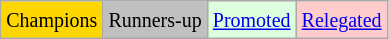<table class="wikitable">
<tr>
<td bgcolor=gold><small>Champions</small></td>
<td bgcolor=silver><small>Runners-up</small></td>
<td bgcolor="#DDFFDD"><small><a href='#'>Promoted</a></small></td>
<td bgcolor="#FFCCCC"><small><a href='#'>Relegated</a></small></td>
</tr>
</table>
